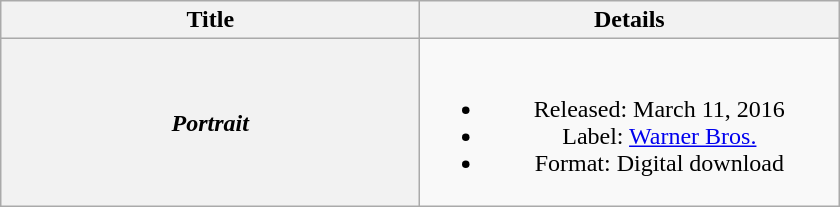<table class="wikitable plainrowheaders" style="text-align:center;">
<tr>
<th scope="col" style="width:17em;">Title</th>
<th scope="col" style="width:17em;">Details</th>
</tr>
<tr>
<th scope="row"><em>Portrait</em></th>
<td><br><ul><li>Released: March 11, 2016</li><li>Label: <a href='#'>Warner Bros.</a></li><li>Format: Digital download</li></ul></td>
</tr>
</table>
